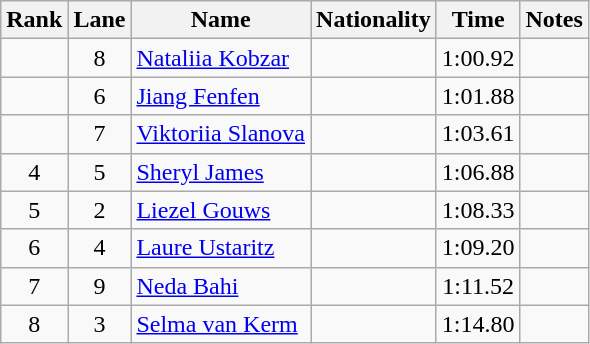<table class="wikitable sortable" style="text-align:center">
<tr>
<th>Rank</th>
<th>Lane</th>
<th>Name</th>
<th>Nationality</th>
<th>Time</th>
<th>Notes</th>
</tr>
<tr>
<td></td>
<td>8</td>
<td align="left"><a href='#'>Nataliia Kobzar</a></td>
<td align="left"></td>
<td>1:00.92</td>
<td></td>
</tr>
<tr>
<td></td>
<td>6</td>
<td align="left"><a href='#'>Jiang Fenfen</a></td>
<td align="left"></td>
<td>1:01.88</td>
<td></td>
</tr>
<tr>
<td></td>
<td>7</td>
<td align="left"><a href='#'>Viktoriia Slanova</a></td>
<td align="left"></td>
<td>1:03.61</td>
<td></td>
</tr>
<tr>
<td>4</td>
<td>5</td>
<td align="left"><a href='#'>Sheryl James</a></td>
<td align="left"></td>
<td>1:06.88</td>
<td></td>
</tr>
<tr>
<td>5</td>
<td>2</td>
<td align="left"><a href='#'>Liezel Gouws</a></td>
<td align="left"></td>
<td>1:08.33</td>
<td></td>
</tr>
<tr>
<td>6</td>
<td>4</td>
<td align="left"><a href='#'>Laure Ustaritz</a></td>
<td align="left"></td>
<td>1:09.20</td>
<td></td>
</tr>
<tr>
<td>7</td>
<td>9</td>
<td align="left"><a href='#'>Neda Bahi</a></td>
<td align="left"></td>
<td>1:11.52</td>
<td></td>
</tr>
<tr>
<td>8</td>
<td>3</td>
<td align="left"><a href='#'>Selma van Kerm</a></td>
<td align="left"></td>
<td>1:14.80</td>
<td></td>
</tr>
</table>
